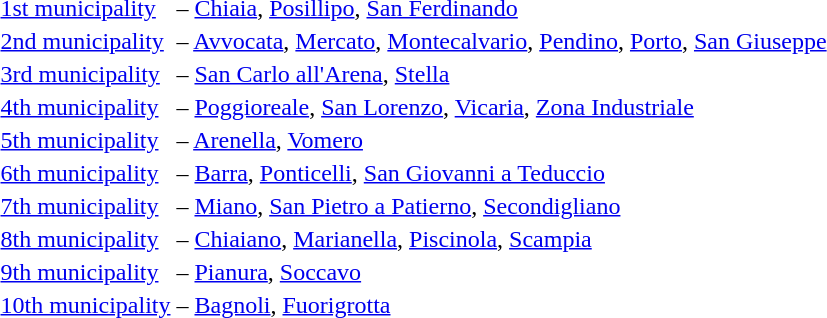<table>
<tr>
<td><a href='#'>1st municipality</a></td>
<td>– <a href='#'>Chiaia</a>, <a href='#'>Posillipo</a>, <a href='#'>San Ferdinando</a></td>
</tr>
<tr>
<td><a href='#'>2nd municipality</a></td>
<td>– <a href='#'>Avvocata</a>, <a href='#'>Mercato</a>, <a href='#'>Montecalvario</a>, <a href='#'>Pendino</a>, <a href='#'>Porto</a>, <a href='#'>San Giuseppe</a></td>
</tr>
<tr>
<td><a href='#'>3rd municipality</a></td>
<td>– <a href='#'>San Carlo all'Arena</a>, <a href='#'>Stella</a></td>
</tr>
<tr>
<td><a href='#'>4th municipality</a></td>
<td>– <a href='#'>Poggioreale</a>, <a href='#'>San Lorenzo</a>, <a href='#'>Vicaria</a>, <a href='#'>Zona Industriale</a></td>
</tr>
<tr>
<td><a href='#'>5th municipality</a></td>
<td>– <a href='#'>Arenella</a>, <a href='#'>Vomero</a></td>
</tr>
<tr>
<td><a href='#'>6th municipality</a></td>
<td>– <a href='#'>Barra</a>, <a href='#'>Ponticelli</a>, <a href='#'>San Giovanni a Teduccio</a></td>
</tr>
<tr>
<td><a href='#'>7th municipality</a></td>
<td>– <a href='#'>Miano</a>, <a href='#'>San Pietro a Patierno</a>, <a href='#'>Secondigliano</a></td>
</tr>
<tr>
<td><a href='#'>8th municipality</a></td>
<td>– <a href='#'>Chiaiano</a>, <a href='#'>Marianella</a>, <a href='#'>Piscinola</a>, <a href='#'>Scampia</a></td>
</tr>
<tr>
<td><a href='#'>9th municipality</a></td>
<td>– <a href='#'>Pianura</a>, <a href='#'>Soccavo</a></td>
</tr>
<tr>
<td><a href='#'>10th municipality</a></td>
<td>– <a href='#'>Bagnoli</a>, <a href='#'>Fuorigrotta</a></td>
</tr>
</table>
